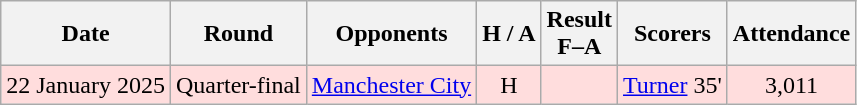<table class="wikitable" style="text-align:center">
<tr>
<th>Date</th>
<th>Round</th>
<th>Opponents</th>
<th>H / A</th>
<th>Result<br>F–A</th>
<th>Scorers</th>
<th>Attendance</th>
</tr>
<tr bgcolor=#ffdddd>
<td>22 January 2025</td>
<td>Quarter-final</td>
<td><a href='#'>Manchester City</a></td>
<td>H</td>
<td></td>
<td><a href='#'>Turner</a> 35'</td>
<td>3,011</td>
</tr>
</table>
